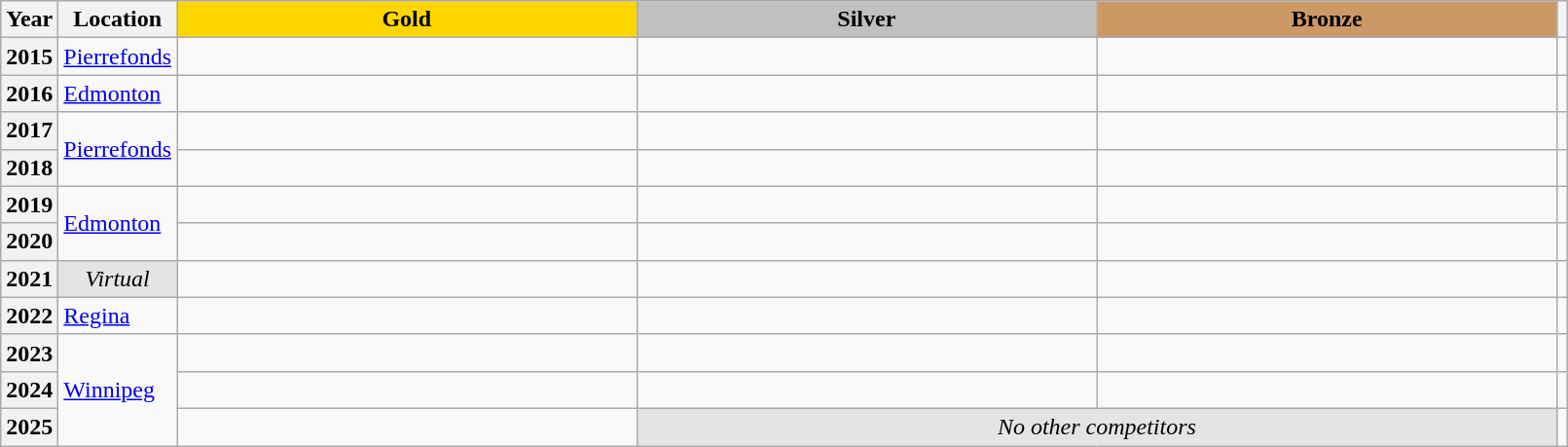<table class="wikitable unsortable" style="text-align:left; width:85%">
<tr>
<th scope="col" style="text-align:center">Year</th>
<th scope="col" style="text-align:center">Location</th>
<td scope="col" style="text-align:center; width:30%; background:gold"><strong>Gold</strong></td>
<td scope="col" style="text-align:center; width:30%; background:silver"><strong>Silver</strong></td>
<td scope="col" style="text-align:center; width:30%; background:#c96"><strong>Bronze</strong></td>
<th scope="col" style="text-align:center"></th>
</tr>
<tr>
<th scope="row" style="text-align:left">2015</th>
<td><a href='#'>Pierrefonds</a></td>
<td></td>
<td></td>
<td></td>
<td></td>
</tr>
<tr>
<th scope="row" style="text-align:left">2016</th>
<td><a href='#'>Edmonton</a></td>
<td></td>
<td></td>
<td></td>
<td></td>
</tr>
<tr>
<th scope="row" style="text-align:left">2017</th>
<td rowspan="2"><a href='#'>Pierrefonds</a></td>
<td></td>
<td></td>
<td></td>
<td></td>
</tr>
<tr>
<th scope="row" style="text-align:left">2018</th>
<td></td>
<td></td>
<td></td>
<td></td>
</tr>
<tr>
<th scope="row" style="text-align:left">2019</th>
<td rowspan="2"><a href='#'>Edmonton</a></td>
<td></td>
<td></td>
<td></td>
<td></td>
</tr>
<tr>
<th scope="row" style="text-align:left">2020</th>
<td></td>
<td></td>
<td></td>
<td></td>
</tr>
<tr>
<th scope="row" style="text-align:left">2021</th>
<td align="center" bgcolor="e5e4e2"><em>Virtual</em></td>
<td></td>
<td></td>
<td></td>
<td></td>
</tr>
<tr>
<th scope="row" style="text-align:left">2022</th>
<td><a href='#'>Regina</a></td>
<td></td>
<td></td>
<td></td>
<td></td>
</tr>
<tr>
<th scope="row" style="text-align:left">2023</th>
<td rowspan="3"><a href='#'>Winnipeg</a></td>
<td></td>
<td></td>
<td></td>
<td></td>
</tr>
<tr>
<th scope="row" style="text-align:left">2024</th>
<td></td>
<td></td>
<td></td>
<td></td>
</tr>
<tr>
<th scope="row" style="text-align:left">2025</th>
<td></td>
<td colspan="2" align="center" bgcolor="e5e4e2"><em>No other competitors</em></td>
<td></td>
</tr>
</table>
